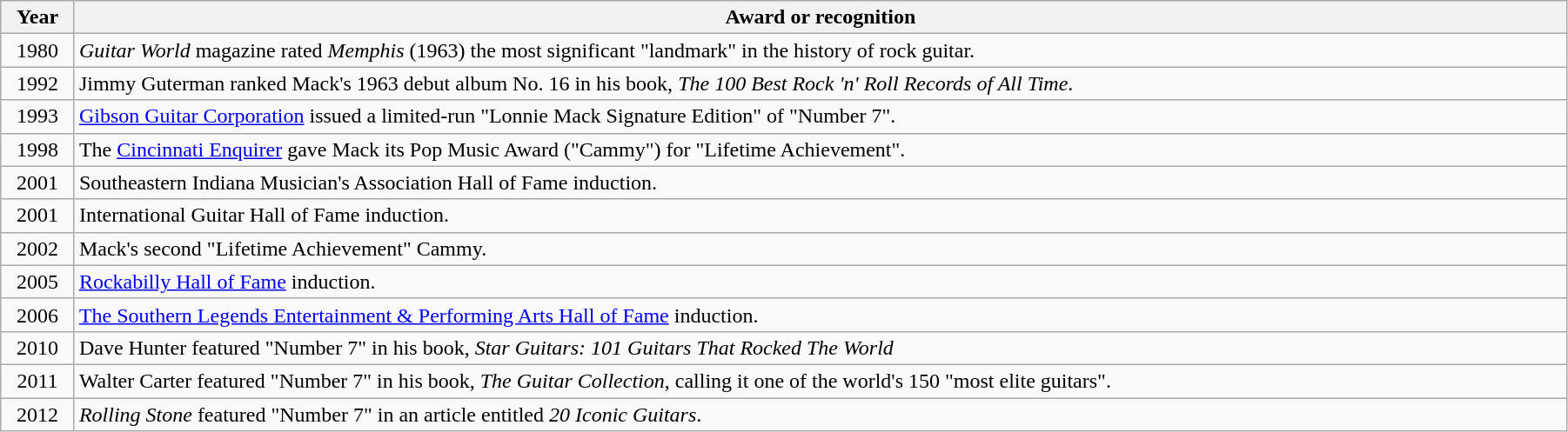<table class="wikitable" style="width:95%;">
<tr>
<th align=center>Year</th>
<th>Award or recognition</th>
</tr>
<tr>
<td align=center>1980</td>
<td><em>Guitar World</em> magazine rated <em>Memphis</em> (1963) the most significant "landmark" in the history of rock guitar.</td>
</tr>
<tr>
<td align=center>1992</td>
<td>Jimmy Guterman ranked Mack's 1963 debut album No. 16 in his book, <em>The 100 Best Rock 'n' Roll Records of All Time</em>.</td>
</tr>
<tr>
<td align=center>1993</td>
<td><a href='#'>Gibson Guitar Corporation</a> issued a limited-run "Lonnie Mack Signature Edition" of "Number 7".</td>
</tr>
<tr>
<td align=center>1998</td>
<td>The <a href='#'>Cincinnati Enquirer</a> gave Mack its Pop Music Award ("Cammy") for "Lifetime Achievement".</td>
</tr>
<tr>
<td align=center>2001</td>
<td>Southeastern Indiana Musician's Association Hall of Fame induction.</td>
</tr>
<tr>
<td align=center>2001</td>
<td>International Guitar Hall of Fame induction.</td>
</tr>
<tr>
<td align=center>2002</td>
<td>Mack's second "Lifetime Achievement" Cammy.</td>
</tr>
<tr>
<td align=center>2005</td>
<td><a href='#'>Rockabilly Hall of Fame</a> induction.</td>
</tr>
<tr>
<td align=center>2006</td>
<td><a href='#'>The Southern Legends Entertainment & Performing Arts Hall of Fame</a> induction.</td>
</tr>
<tr>
<td align=center>2010</td>
<td>Dave Hunter featured "Number 7" in his book, <em>Star Guitars: 101 Guitars That Rocked The World</em></td>
</tr>
<tr>
<td align=center>2011</td>
<td>Walter Carter featured "Number 7" in his book, <em>The Guitar Collection</em>, calling it one of the world's 150 "most elite guitars".</td>
</tr>
<tr>
<td align=center>2012</td>
<td><em>Rolling Stone</em> featured "Number 7" in an article entitled <em>20 Iconic Guitars</em>.</td>
</tr>
</table>
